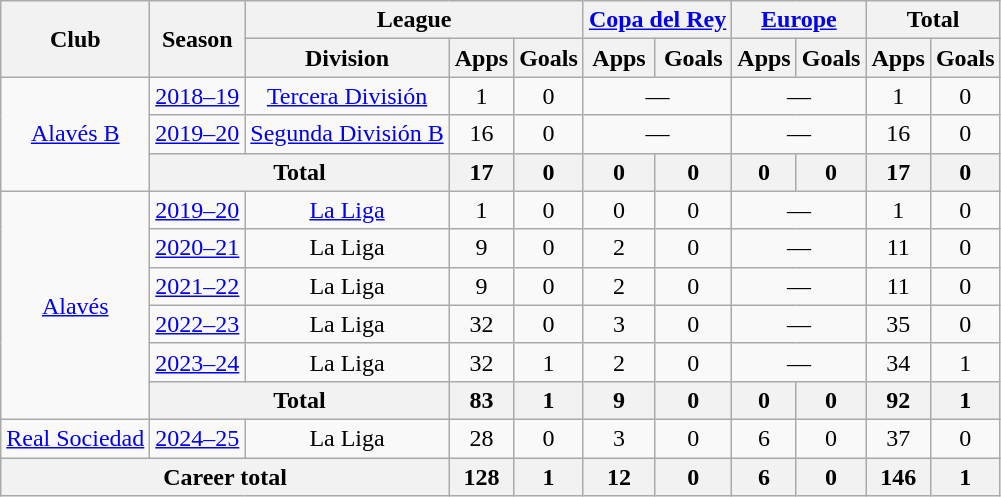<table class="wikitable" style="text-align:center">
<tr>
<th rowspan="2">Club</th>
<th rowspan="2">Season</th>
<th colspan="3">League</th>
<th colspan="2"><a href='#'>Copa del Rey</a></th>
<th colspan="2"><a href='#'>Europe</a></th>
<th colspan="2">Total</th>
</tr>
<tr>
<th>Division</th>
<th>Apps</th>
<th>Goals</th>
<th>Apps</th>
<th>Goals</th>
<th>Apps</th>
<th>Goals</th>
<th>Apps</th>
<th>Goals</th>
</tr>
<tr>
<td rowspan="3"><a href='#'>Alavés B</a></td>
<td><a href='#'>2018–19</a></td>
<td><a href='#'>Tercera División</a></td>
<td>1</td>
<td>0</td>
<td colspan="2">—</td>
<td colspan="2">—</td>
<td>1</td>
<td>0</td>
</tr>
<tr>
<td><a href='#'>2019–20</a></td>
<td><a href='#'>Segunda División B</a></td>
<td>16</td>
<td>0</td>
<td colspan="2">—</td>
<td colspan="2">—</td>
<td>16</td>
<td>0</td>
</tr>
<tr>
<th colspan="2">Total</th>
<th>17</th>
<th>0</th>
<th>0</th>
<th>0</th>
<th>0</th>
<th>0</th>
<th>17</th>
<th>0</th>
</tr>
<tr>
<td rowspan="6"><a href='#'>Alavés</a></td>
<td><a href='#'>2019–20</a></td>
<td><a href='#'>La Liga</a></td>
<td>1</td>
<td>0</td>
<td>0</td>
<td>0</td>
<td colspan="2">—</td>
<td>1</td>
<td>0</td>
</tr>
<tr>
<td><a href='#'>2020–21</a></td>
<td>La Liga</td>
<td>9</td>
<td>0</td>
<td>2</td>
<td>0</td>
<td colspan="2">—</td>
<td>11</td>
<td>0</td>
</tr>
<tr>
<td><a href='#'>2021–22</a></td>
<td>La Liga</td>
<td>9</td>
<td>0</td>
<td>2</td>
<td>0</td>
<td colspan="2">—</td>
<td>11</td>
<td>0</td>
</tr>
<tr>
<td><a href='#'>2022–23</a></td>
<td>La Liga</td>
<td>32</td>
<td>0</td>
<td>3</td>
<td>0</td>
<td colspan="2">—</td>
<td>35</td>
<td>0</td>
</tr>
<tr>
<td><a href='#'>2023–24</a></td>
<td>La Liga</td>
<td>32</td>
<td>1</td>
<td>2</td>
<td>0</td>
<td colspan="2">—</td>
<td>34</td>
<td>1</td>
</tr>
<tr>
<th colspan="2">Total</th>
<th>83</th>
<th>1</th>
<th>9</th>
<th>0</th>
<th>0</th>
<th>0</th>
<th>92</th>
<th>1</th>
</tr>
<tr>
<td><a href='#'>Real Sociedad</a></td>
<td><a href='#'>2024–25</a></td>
<td>La Liga</td>
<td>28</td>
<td>0</td>
<td>3</td>
<td>0</td>
<td>6</td>
<td>0</td>
<td>37</td>
<td>0</td>
</tr>
<tr>
<th colspan="3">Career total</th>
<th>128</th>
<th>1</th>
<th>12</th>
<th>0</th>
<th>6</th>
<th>0</th>
<th>146</th>
<th>1</th>
</tr>
</table>
